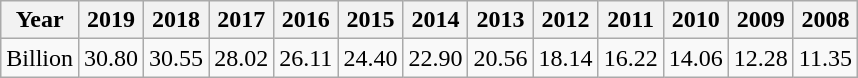<table class="wikitable">
<tr>
<th>Year</th>
<th>2019</th>
<th>2018</th>
<th>2017</th>
<th>2016</th>
<th>2015</th>
<th>2014</th>
<th>2013</th>
<th>2012</th>
<th>2011</th>
<th>2010</th>
<th>2009</th>
<th>2008</th>
</tr>
<tr>
<td>Billion</td>
<td>30.80</td>
<td>30.55</td>
<td>28.02</td>
<td>26.11</td>
<td>24.40</td>
<td>22.90</td>
<td>20.56</td>
<td>18.14</td>
<td>16.22</td>
<td>14.06</td>
<td>12.28</td>
<td>11.35</td>
</tr>
</table>
